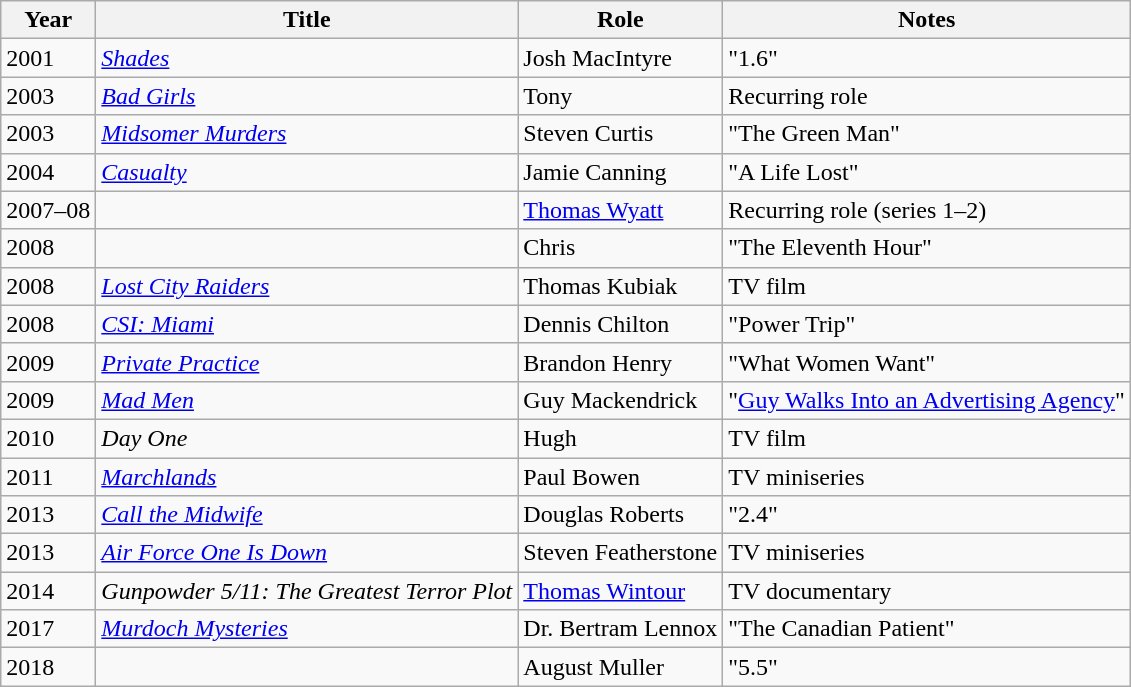<table class="wikitable sortable">
<tr>
<th>Year</th>
<th>Title</th>
<th>Role</th>
<th class="unsortable">Notes</th>
</tr>
<tr>
<td>2001</td>
<td><em><a href='#'>Shades</a></em></td>
<td>Josh MacIntyre</td>
<td>"1.6"</td>
</tr>
<tr>
<td>2003</td>
<td><em><a href='#'>Bad Girls</a></em></td>
<td>Tony</td>
<td>Recurring role</td>
</tr>
<tr>
<td>2003</td>
<td><em><a href='#'>Midsomer Murders</a></em></td>
<td>Steven Curtis</td>
<td>"The Green Man"</td>
</tr>
<tr>
<td>2004</td>
<td><em><a href='#'>Casualty</a></em></td>
<td>Jamie Canning</td>
<td>"A Life Lost"</td>
</tr>
<tr>
<td>2007–08</td>
<td><em></em></td>
<td><a href='#'>Thomas Wyatt</a></td>
<td>Recurring role (series 1–2)</td>
</tr>
<tr>
<td>2008</td>
<td><em></em></td>
<td>Chris</td>
<td>"The Eleventh Hour"</td>
</tr>
<tr>
<td>2008</td>
<td><em><a href='#'>Lost City Raiders</a></em></td>
<td>Thomas Kubiak</td>
<td>TV film</td>
</tr>
<tr>
<td>2008</td>
<td><em><a href='#'>CSI: Miami</a></em></td>
<td>Dennis Chilton</td>
<td>"Power Trip"</td>
</tr>
<tr>
<td>2009</td>
<td><em><a href='#'>Private Practice</a></em></td>
<td>Brandon Henry</td>
<td>"What Women Want"</td>
</tr>
<tr>
<td>2009</td>
<td><em><a href='#'>Mad Men</a></em></td>
<td>Guy Mackendrick</td>
<td>"<a href='#'>Guy Walks Into an Advertising Agency</a>"</td>
</tr>
<tr>
<td>2010</td>
<td><em>Day One</em></td>
<td>Hugh</td>
<td>TV film</td>
</tr>
<tr>
<td>2011</td>
<td><em><a href='#'>Marchlands</a></em></td>
<td>Paul Bowen</td>
<td>TV miniseries</td>
</tr>
<tr>
<td>2013</td>
<td><em><a href='#'>Call the Midwife</a></em></td>
<td>Douglas Roberts</td>
<td>"2.4"</td>
</tr>
<tr>
<td>2013</td>
<td><em><a href='#'>Air Force One Is Down</a></em></td>
<td>Steven Featherstone</td>
<td>TV miniseries</td>
</tr>
<tr>
<td>2014</td>
<td><em>Gunpowder 5/11: The Greatest Terror Plot</em></td>
<td><a href='#'>Thomas Wintour</a></td>
<td>TV documentary</td>
</tr>
<tr>
<td>2017</td>
<td><em><a href='#'>Murdoch Mysteries</a></em></td>
<td>Dr. Bertram Lennox</td>
<td>"The Canadian Patient"</td>
</tr>
<tr>
<td>2018</td>
<td><em></em></td>
<td>August Muller</td>
<td>"5.5"</td>
</tr>
</table>
